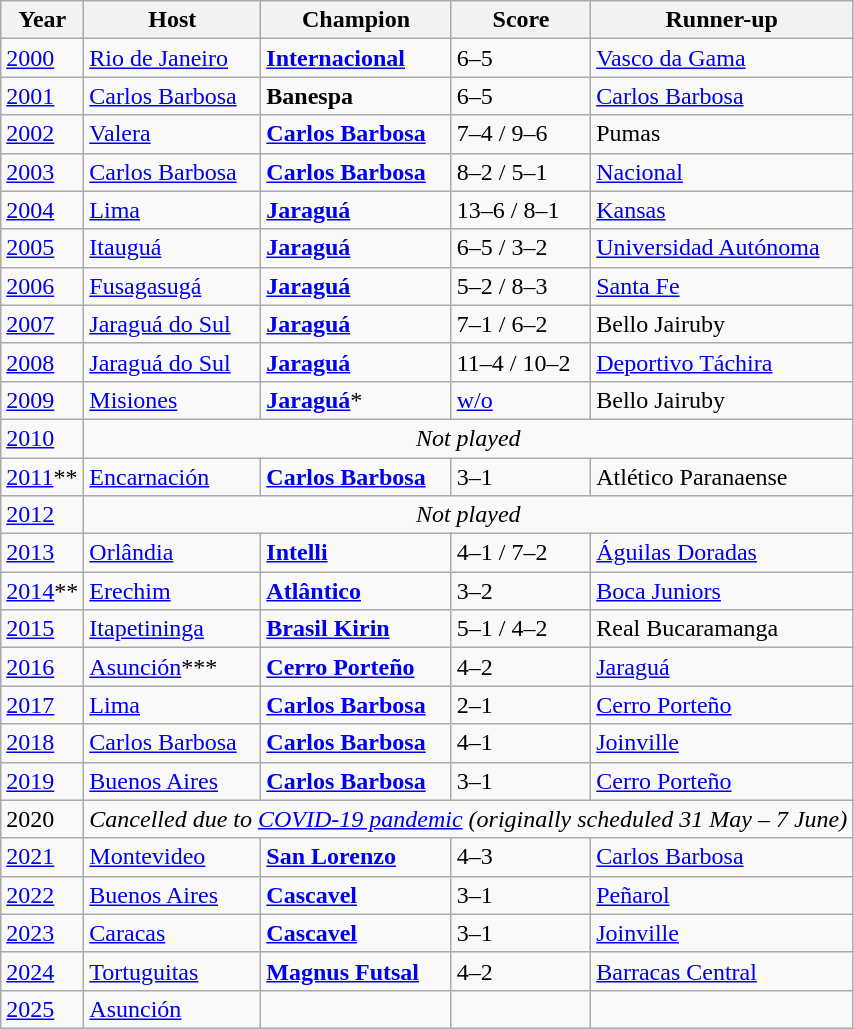<table class="wikitable sortable">
<tr>
<th>Year</th>
<th>Host</th>
<th>Champion</th>
<th>Score</th>
<th>Runner-up</th>
</tr>
<tr>
<td><a href='#'>2000</a></td>
<td> <a href='#'>Rio de Janeiro</a></td>
<td> <strong><a href='#'>Internacional</a></strong></td>
<td>6–5</td>
<td> <a href='#'>Vasco da Gama</a></td>
</tr>
<tr>
<td><a href='#'>2001</a></td>
<td> <a href='#'>Carlos Barbosa</a></td>
<td> <strong>Banespa</strong></td>
<td>6–5</td>
<td> <a href='#'>Carlos Barbosa</a></td>
</tr>
<tr>
<td><a href='#'>2002</a></td>
<td> <a href='#'>Valera</a></td>
<td> <strong><a href='#'>Carlos Barbosa</a></strong></td>
<td>7–4 / 9–6</td>
<td> Pumas</td>
</tr>
<tr>
<td><a href='#'>2003</a></td>
<td> <a href='#'>Carlos Barbosa</a></td>
<td> <strong><a href='#'>Carlos Barbosa</a></strong></td>
<td>8–2 / 5–1</td>
<td> <a href='#'>Nacional</a></td>
</tr>
<tr>
<td><a href='#'>2004</a></td>
<td> <a href='#'>Lima</a></td>
<td> <strong><a href='#'>Jaraguá</a></strong></td>
<td>13–6 / 8–1</td>
<td> <a href='#'>Kansas</a></td>
</tr>
<tr>
<td><a href='#'>2005</a></td>
<td> <a href='#'>Itauguá</a></td>
<td> <strong><a href='#'>Jaraguá</a></strong></td>
<td>6–5 / 3–2</td>
<td> <a href='#'>Universidad Autónoma</a></td>
</tr>
<tr>
<td><a href='#'>2006</a></td>
<td> <a href='#'>Fusagasugá</a></td>
<td> <strong><a href='#'>Jaraguá</a></strong></td>
<td>5–2 / 8–3</td>
<td> <a href='#'>Santa Fe</a></td>
</tr>
<tr>
<td><a href='#'>2007</a></td>
<td> <a href='#'>Jaraguá do Sul</a></td>
<td> <strong><a href='#'>Jaraguá</a></strong></td>
<td>7–1 / 6–2</td>
<td> Bello Jairuby</td>
</tr>
<tr>
<td><a href='#'>2008</a></td>
<td> <a href='#'>Jaraguá do Sul</a></td>
<td> <strong><a href='#'>Jaraguá</a></strong></td>
<td>11–4 / 10–2</td>
<td> <a href='#'>Deportivo Táchira</a></td>
</tr>
<tr>
<td><a href='#'>2009</a></td>
<td> <a href='#'>Misiones</a></td>
<td> <strong><a href='#'>Jaraguá</a></strong>*</td>
<td><a href='#'>w/o</a></td>
<td> Bello Jairuby</td>
</tr>
<tr>
<td><a href='#'>2010</a></td>
<td align=center colspan=6><em>Not played</em></td>
</tr>
<tr>
<td><a href='#'>2011</a>**</td>
<td> <a href='#'>Encarnación</a></td>
<td> <strong><a href='#'>Carlos Barbosa</a></strong></td>
<td>3–1</td>
<td> Atlético Paranaense</td>
</tr>
<tr>
<td><a href='#'>2012</a></td>
<td align=center colspan=6><em>Not played</em></td>
</tr>
<tr>
<td><a href='#'>2013</a></td>
<td> <a href='#'>Orlândia</a></td>
<td> <strong><a href='#'>Intelli</a></strong></td>
<td>4–1 / 7–2</td>
<td> <a href='#'>Águilas Doradas</a></td>
</tr>
<tr>
<td><a href='#'>2014</a>**</td>
<td> <a href='#'>Erechim</a></td>
<td> <strong><a href='#'>Atlântico</a></strong></td>
<td>3–2</td>
<td> <a href='#'>Boca Juniors</a></td>
</tr>
<tr>
<td><a href='#'>2015</a></td>
<td> <a href='#'>Itapetininga</a></td>
<td> <strong><a href='#'>Brasil Kirin</a></strong></td>
<td>5–1 / 4–2</td>
<td> Real Bucaramanga</td>
</tr>
<tr>
<td><a href='#'>2016</a></td>
<td> <a href='#'>Asunción</a>***</td>
<td> <strong><a href='#'>Cerro Porteño</a></strong></td>
<td>4–2</td>
<td> <a href='#'>Jaraguá</a></td>
</tr>
<tr>
<td><a href='#'>2017</a></td>
<td> <a href='#'>Lima</a></td>
<td> <strong><a href='#'>Carlos Barbosa</a></strong></td>
<td>2–1</td>
<td> <a href='#'>Cerro Porteño</a></td>
</tr>
<tr>
<td><a href='#'>2018</a></td>
<td> <a href='#'>Carlos Barbosa</a></td>
<td> <strong><a href='#'>Carlos Barbosa</a></strong></td>
<td>4–1</td>
<td> <a href='#'>Joinville</a></td>
</tr>
<tr>
<td><a href='#'>2019</a></td>
<td> <a href='#'>Buenos Aires</a></td>
<td> <strong><a href='#'>Carlos Barbosa</a></strong></td>
<td>3–1</td>
<td> <a href='#'>Cerro Porteño</a></td>
</tr>
<tr>
<td>2020</td>
<td align=center colspan=4><em>Cancelled due to <a href='#'>COVID-19 pandemic</a> (originally scheduled 31 May – 7 June)</em></td>
</tr>
<tr>
<td><a href='#'>2021</a></td>
<td> <a href='#'>Montevideo</a></td>
<td> <strong><a href='#'>San Lorenzo</a></strong></td>
<td>4–3</td>
<td> <a href='#'>Carlos Barbosa</a></td>
</tr>
<tr>
<td><a href='#'>2022</a></td>
<td> <a href='#'>Buenos Aires</a></td>
<td> <strong><a href='#'>Cascavel</a></strong></td>
<td>3–1</td>
<td> <a href='#'>Peñarol</a></td>
</tr>
<tr>
<td><a href='#'>2023</a></td>
<td> <a href='#'>Caracas</a></td>
<td> <strong><a href='#'>Cascavel</a></strong></td>
<td>3–1</td>
<td> <a href='#'>Joinville</a></td>
</tr>
<tr>
<td><a href='#'>2024</a></td>
<td> <a href='#'>Tortuguitas</a></td>
<td> <strong><a href='#'>Magnus Futsal</a></strong></td>
<td>4–2</td>
<td> <a href='#'>Barracas Central</a></td>
</tr>
<tr>
<td><a href='#'>2025</a></td>
<td> <a href='#'>Asunción</a></td>
<td></td>
<td></td>
<td></td>
</tr>
</table>
